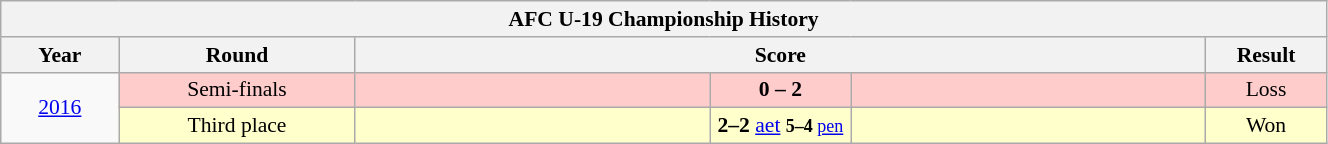<table class="wikitable collapsible collapsed" style="text-align:center; font-size:90%; width:70%;">
<tr>
<th colspan=8>AFC U-19 Championship History</th>
</tr>
<tr>
<th width=5%>Year</th>
<th width=10%>Round</th>
<th width=20% colspan=3>Score</th>
<th width=5%>Result</th>
</tr>
<tr>
<td rowspan=2><a href='#'>2016</a></td>
<td style="background-color:#FFCCCC;">Semi-finals</td>
<td align="right" width="15%" style="background-color:#FFCCCC;"></td>
<td width=6% style="background-color:#FFCCCC;"><strong>0 – 2</strong></td>
<td align="left" width="15%" style="background-color:#FFCCCC;"></td>
<td style="background-color:#FFCCCC;">Loss</td>
</tr>
<tr style="background-color:#FFFFCC;">
<td>Third place</td>
<td align="right"></td>
<td><strong>2–2</strong> <a href='#'>aet</a> <small> <strong>5–4</strong> <a href='#'>pen</a> </small></td>
<td align="left"></td>
<td>Won</td>
</tr>
</table>
